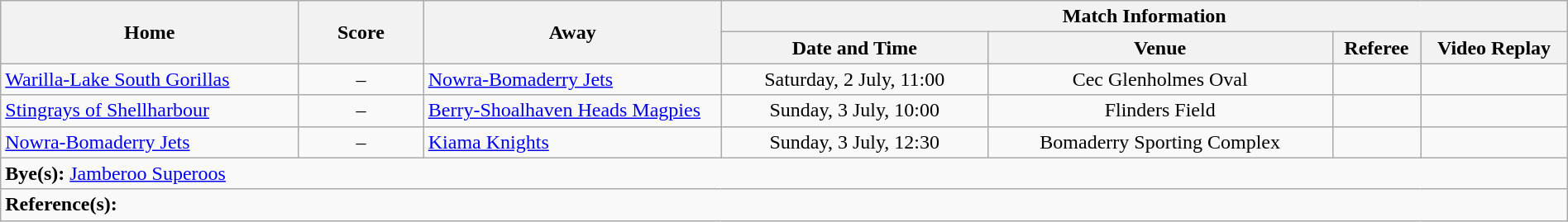<table class="wikitable" width="100% text-align:center;">
<tr>
<th rowspan="2" width="19%">Home</th>
<th rowspan="2" width="8%">Score</th>
<th rowspan="2" width="19%">Away</th>
<th colspan="4">Match Information</th>
</tr>
<tr bgcolor="#CCCCCC">
<th width="17%">Date and Time</th>
<th width="22%">Venue</th>
<th>Referee</th>
<th>Video Replay</th>
</tr>
<tr>
<td> <a href='#'>Warilla-Lake South Gorillas</a></td>
<td style="text-align:center;">–</td>
<td> <a href='#'>Nowra-Bomaderry Jets</a></td>
<td style="text-align:center;">Saturday, 2 July, 11:00</td>
<td style="text-align:center;">Cec Glenholmes Oval</td>
<td style="text-align:center;"></td>
<td style="text-align:center;"></td>
</tr>
<tr>
<td> <a href='#'>Stingrays of Shellharbour</a></td>
<td style="text-align:center;">–</td>
<td> <a href='#'>Berry-Shoalhaven Heads Magpies</a></td>
<td style="text-align:center;">Sunday, 3 July, 10:00</td>
<td style="text-align:center;">Flinders Field</td>
<td style="text-align:center;"></td>
<td style="text-align:center;"></td>
</tr>
<tr>
<td> <a href='#'>Nowra-Bomaderry Jets</a></td>
<td style="text-align:center;">–</td>
<td> <a href='#'>Kiama Knights</a></td>
<td style="text-align:center;">Sunday, 3 July, 12:30</td>
<td style="text-align:center;">Bomaderry Sporting Complex</td>
<td style="text-align:center;"></td>
<td style="text-align:center;"></td>
</tr>
<tr>
<td colspan="7"><strong>Bye(s):</strong>  <a href='#'>Jamberoo Superoos</a></td>
</tr>
<tr>
<td colspan="7"><strong>Reference(s):</strong></td>
</tr>
</table>
